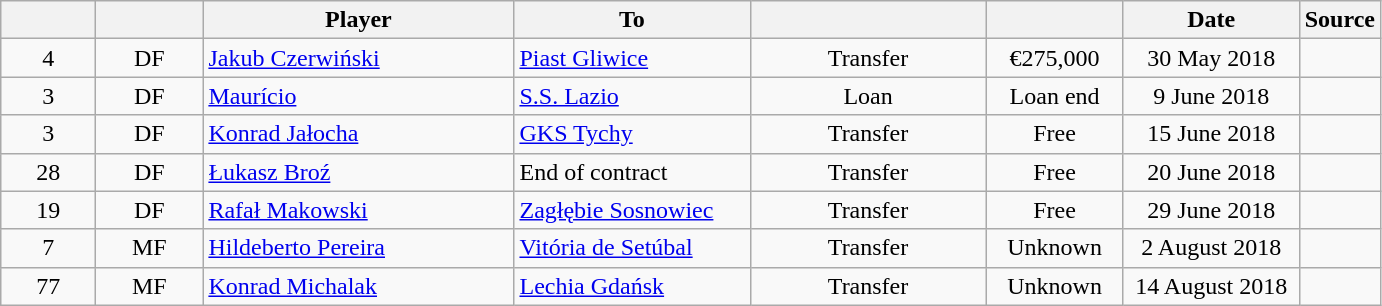<table class="wikitable" style="text-align:center;">
<tr>
<th style="width:56px;"></th>
<th style="width:64px;"></th>
<th style="width:200px;">Player</th>
<th style="width:150px;">To</th>
<th style="width:150px;"></th>
<th style="width:84px;"></th>
<th style="width:110px;"><strong>Date</strong></th>
<th>Source</th>
</tr>
<tr>
<td>4</td>
<td>DF</td>
<td align=left> <a href='#'>Jakub Czerwiński</a></td>
<td style="text-align:left"><a href='#'>Piast Gliwice</a></td>
<td>Transfer</td>
<td>€275,000</td>
<td>30 May 2018</td>
<td></td>
</tr>
<tr>
<td>3</td>
<td>DF</td>
<td align=left> <a href='#'>Maurício</a></td>
<td style="text-align:left"><a href='#'>S.S. Lazio</a></td>
<td>Loan</td>
<td>Loan end</td>
<td>9 June 2018</td>
<td></td>
</tr>
<tr>
<td>3</td>
<td>DF</td>
<td align=left> <a href='#'>Konrad Jałocha</a></td>
<td style="text-align:left"><a href='#'>GKS Tychy</a></td>
<td>Transfer</td>
<td>Free</td>
<td>15 June 2018</td>
<td></td>
</tr>
<tr>
<td>28</td>
<td>DF</td>
<td align=left> <a href='#'>Łukasz Broź</a></td>
<td style="text-align:left">End of contract</td>
<td>Transfer</td>
<td>Free</td>
<td>20 June 2018</td>
<td></td>
</tr>
<tr>
<td>19</td>
<td>DF</td>
<td align=left> <a href='#'>Rafał Makowski</a></td>
<td style="text-align:left"><a href='#'>Zagłębie Sosnowiec</a></td>
<td>Transfer</td>
<td>Free</td>
<td>29 June 2018</td>
<td></td>
</tr>
<tr>
<td>7</td>
<td>MF</td>
<td align=left> <a href='#'>Hildeberto Pereira</a></td>
<td style="text-align:left"><a href='#'>Vitória de Setúbal</a></td>
<td>Transfer</td>
<td>Unknown</td>
<td>2 August 2018</td>
<td></td>
</tr>
<tr>
<td>77</td>
<td>MF</td>
<td align=left> <a href='#'>Konrad Michalak</a></td>
<td style="text-align:left"><a href='#'>Lechia Gdańsk</a></td>
<td>Transfer</td>
<td>Unknown</td>
<td>14 August 2018</td>
<td></td>
</tr>
</table>
